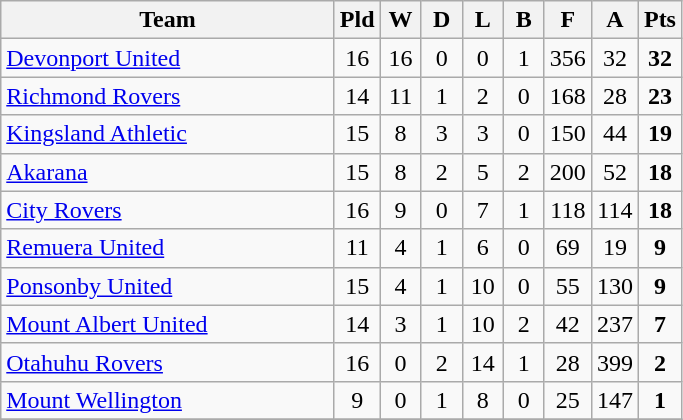<table class="wikitable" style="text-align:center;">
<tr>
<th width=215>Team</th>
<th width=20 abbr="Played">Pld</th>
<th width=20 abbr="Won">W</th>
<th width=20 abbr="Drawn">D</th>
<th width=20 abbr="Lost">L</th>
<th width=20 abbr="Bye">B</th>
<th width=20 abbr="For">F</th>
<th width=20 abbr="Against">A</th>
<th width=20 abbr="Points">Pts</th>
</tr>
<tr>
<td style="text-align:left;"><a href='#'>Devonport United</a></td>
<td>16</td>
<td>16</td>
<td>0</td>
<td>0</td>
<td>1</td>
<td>356</td>
<td>32</td>
<td><strong>32</strong></td>
</tr>
<tr>
<td style="text-align:left;"><a href='#'>Richmond Rovers</a></td>
<td>14</td>
<td>11</td>
<td>1</td>
<td>2</td>
<td>0</td>
<td>168</td>
<td>28</td>
<td><strong>23</strong></td>
</tr>
<tr>
<td style="text-align:left;"><a href='#'>Kingsland Athletic</a></td>
<td>15</td>
<td>8</td>
<td>3</td>
<td>3</td>
<td>0</td>
<td>150</td>
<td>44</td>
<td><strong>19</strong></td>
</tr>
<tr>
<td style="text-align:left;"><a href='#'>Akarana</a></td>
<td>15</td>
<td>8</td>
<td>2</td>
<td>5</td>
<td>2</td>
<td>200</td>
<td>52</td>
<td><strong>18</strong></td>
</tr>
<tr>
<td style="text-align:left;"><a href='#'>City Rovers</a></td>
<td>16</td>
<td>9</td>
<td>0</td>
<td>7</td>
<td>1</td>
<td>118</td>
<td>114</td>
<td><strong>18</strong></td>
</tr>
<tr>
<td style="text-align:left;"><a href='#'>Remuera United</a></td>
<td>11</td>
<td>4</td>
<td>1</td>
<td>6</td>
<td>0</td>
<td>69</td>
<td>19</td>
<td><strong>9</strong></td>
</tr>
<tr>
<td style="text-align:left;"><a href='#'>Ponsonby United</a></td>
<td>15</td>
<td>4</td>
<td>1</td>
<td>10</td>
<td>0</td>
<td>55</td>
<td>130</td>
<td><strong>9</strong></td>
</tr>
<tr>
<td style="text-align:left;"><a href='#'>Mount Albert United</a></td>
<td>14</td>
<td>3</td>
<td>1</td>
<td>10</td>
<td>2</td>
<td>42</td>
<td>237</td>
<td><strong>7</strong></td>
</tr>
<tr>
<td style="text-align:left;"><a href='#'>Otahuhu Rovers</a></td>
<td>16</td>
<td>0</td>
<td>2</td>
<td>14</td>
<td>1</td>
<td>28</td>
<td>399</td>
<td><strong>2</strong></td>
</tr>
<tr>
<td style="text-align:left;"><a href='#'>Mount Wellington</a></td>
<td>9</td>
<td>0</td>
<td>1</td>
<td>8</td>
<td>0</td>
<td>25</td>
<td>147</td>
<td><strong>1</strong></td>
</tr>
<tr>
</tr>
</table>
